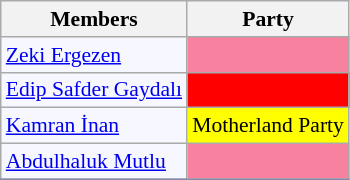<table class=wikitable style="border:1px solid #8888aa; background-color:#f7f8ff; padding:0px; font-size:90%;">
<tr>
<th>Members</th>
<th>Party</th>
</tr>
<tr>
<td><a href='#'>Zeki Ergezen</a></td>
<td style="background: #F7819F"></td>
</tr>
<tr>
<td><a href='#'>Edip Safder Gaydalı</a></td>
<td style="background: #ff0000"></td>
</tr>
<tr>
<td><a href='#'>Kamran İnan</a></td>
<td style="background: #ffff00">Motherland Party</td>
</tr>
<tr>
<td><a href='#'>Abdulhaluk Mutlu</a></td>
<td style="background: #F7819F"></td>
</tr>
<tr>
</tr>
</table>
